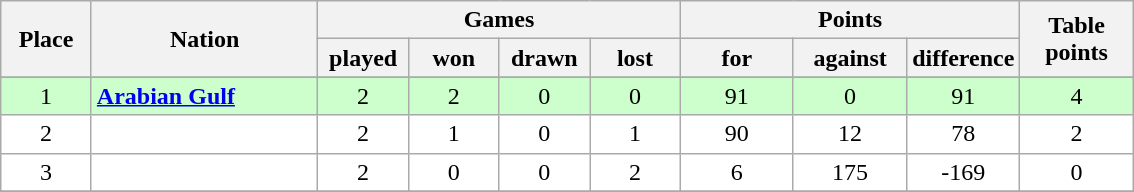<table class="wikitable">
<tr>
<th rowspan=2 width="8%">Place</th>
<th rowspan=2 width="20%">Nation</th>
<th colspan=4 width="32%">Games</th>
<th colspan=3 width="30%">Points</th>
<th rowspan=2 width="10%">Table<br>points</th>
</tr>
<tr>
<th width="8%">played</th>
<th width="8%">won</th>
<th width="8%">drawn</th>
<th width="8%">lost</th>
<th width="10%">for</th>
<th width="10%">against</th>
<th width="10%">difference</th>
</tr>
<tr>
</tr>
<tr bgcolor=#ccffcc align=center>
<td>1</td>
<td align=left><strong><a href='#'>Arabian Gulf</a></strong></td>
<td>2</td>
<td>2</td>
<td>0</td>
<td>0</td>
<td>91</td>
<td>0</td>
<td>91</td>
<td>4</td>
</tr>
<tr bgcolor=#ffffff align=center>
<td>2</td>
<td align=left></td>
<td>2</td>
<td>1</td>
<td>0</td>
<td>1</td>
<td>90</td>
<td>12</td>
<td>78</td>
<td>2</td>
</tr>
<tr bgcolor=#ffffff align=center>
<td>3</td>
<td align=left></td>
<td>2</td>
<td>0</td>
<td>0</td>
<td>2</td>
<td>6</td>
<td>175</td>
<td>-169</td>
<td>0</td>
</tr>
<tr bgcolor=#ffffff align=center>
</tr>
</table>
